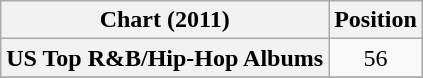<table class="wikitable sortable plainrowheaders" style="text-align:center">
<tr>
<th scope="col">Chart (2011)</th>
<th scope="col">Position</th>
</tr>
<tr>
<th scope="row">US Top R&B/Hip-Hop Albums</th>
<td style="text-align:center;">56</td>
</tr>
<tr>
</tr>
</table>
